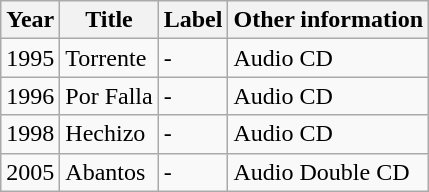<table class=wikitable>
<tr>
<th>Year</th>
<th>Title</th>
<th>Label</th>
<th>Other information</th>
</tr>
<tr>
<td>1995</td>
<td>Torrente</td>
<td>-</td>
<td>Audio CD</td>
</tr>
<tr>
<td>1996</td>
<td>Por Falla</td>
<td>-</td>
<td>Audio CD</td>
</tr>
<tr>
<td>1998</td>
<td>Hechizo</td>
<td>-</td>
<td>Audio CD</td>
</tr>
<tr>
<td>2005</td>
<td>Abantos</td>
<td>-</td>
<td>Audio Double CD</td>
</tr>
</table>
